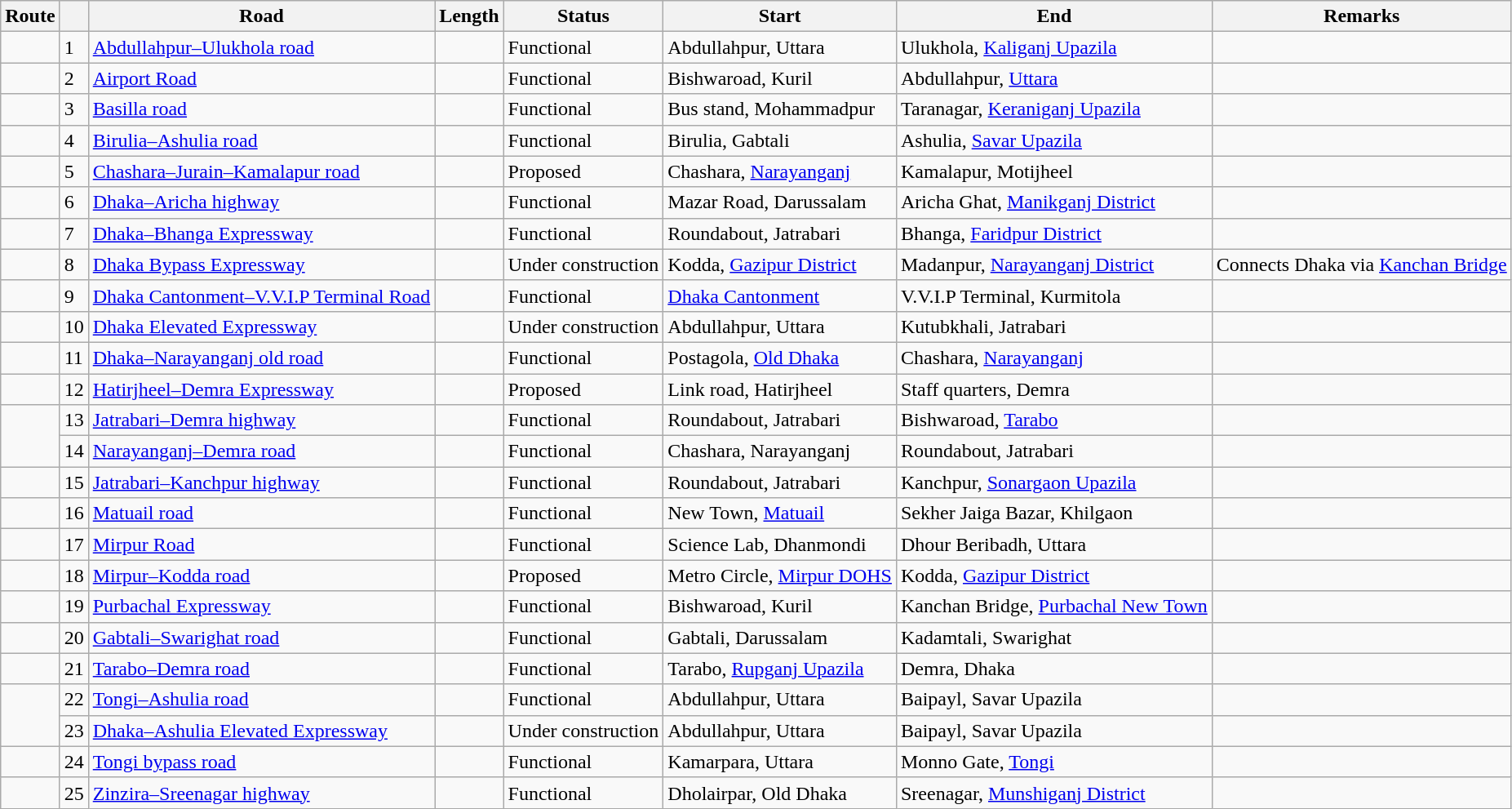<table class="wikitable">
<tr>
<th>Route</th>
<th></th>
<th>Road</th>
<th>Length</th>
<th>Status</th>
<th>Start</th>
<th>End</th>
<th>Remarks</th>
</tr>
<tr>
<td></td>
<td>1</td>
<td><a href='#'>Abdullahpur–Ulukhola road</a></td>
<td></td>
<td>Functional</td>
<td>Abdullahpur, Uttara</td>
<td>Ulukhola, <a href='#'>Kaliganj Upazila</a></td>
<td></td>
</tr>
<tr>
<td></td>
<td>2</td>
<td><a href='#'>Airport Road</a></td>
<td></td>
<td>Functional</td>
<td>Bishwaroad, Kuril</td>
<td>Abdullahpur, <a href='#'>Uttara</a></td>
<td></td>
</tr>
<tr>
<td></td>
<td>3</td>
<td><a href='#'>Basilla road</a></td>
<td></td>
<td>Functional</td>
<td>Bus stand, Mohammadpur</td>
<td>Taranagar, <a href='#'>Keraniganj Upazila</a></td>
<td></td>
</tr>
<tr>
<td></td>
<td>4</td>
<td><a href='#'>Birulia–Ashulia road</a></td>
<td></td>
<td>Functional</td>
<td>Birulia, Gabtali</td>
<td>Ashulia, <a href='#'>Savar Upazila</a></td>
<td></td>
</tr>
<tr>
<td></td>
<td>5</td>
<td><a href='#'>Chashara–Jurain–Kamalapur road</a></td>
<td></td>
<td>Proposed</td>
<td>Chashara, <a href='#'>Narayanganj</a></td>
<td>Kamalapur, Motijheel</td>
<td></td>
</tr>
<tr>
<td></td>
<td>6</td>
<td><a href='#'>Dhaka–Aricha highway</a></td>
<td></td>
<td>Functional</td>
<td>Mazar Road, Darussalam</td>
<td>Aricha Ghat, <a href='#'>Manikganj District</a></td>
<td></td>
</tr>
<tr>
<td></td>
<td>7</td>
<td><a href='#'>Dhaka–Bhanga Expressway</a></td>
<td></td>
<td>Functional</td>
<td>Roundabout, Jatrabari</td>
<td>Bhanga, <a href='#'>Faridpur District</a></td>
<td></td>
</tr>
<tr>
<td></td>
<td>8</td>
<td><a href='#'>Dhaka Bypass Expressway</a></td>
<td></td>
<td>Under construction</td>
<td>Kodda, <a href='#'>Gazipur District</a></td>
<td>Madanpur, <a href='#'>Narayanganj District</a></td>
<td>Connects Dhaka via <a href='#'>Kanchan Bridge</a></td>
</tr>
<tr>
<td></td>
<td>9</td>
<td><a href='#'>Dhaka Cantonment–V.V.I.P Terminal Road</a></td>
<td></td>
<td>Functional</td>
<td><a href='#'>Dhaka Cantonment</a></td>
<td>V.V.I.P Terminal, Kurmitola</td>
<td></td>
</tr>
<tr>
<td></td>
<td>10</td>
<td><a href='#'>Dhaka Elevated Expressway</a></td>
<td></td>
<td>Under construction</td>
<td>Abdullahpur, Uttara</td>
<td>Kutubkhali, Jatrabari</td>
<td></td>
</tr>
<tr>
<td></td>
<td>11</td>
<td><a href='#'>Dhaka–Narayanganj old road</a></td>
<td></td>
<td>Functional</td>
<td>Postagola, <a href='#'>Old Dhaka</a></td>
<td>Chashara, <a href='#'>Narayanganj</a></td>
<td></td>
</tr>
<tr>
<td></td>
<td>12</td>
<td><a href='#'>Hatirjheel–Demra Expressway</a></td>
<td></td>
<td>Proposed</td>
<td>Link road, Hatirjheel</td>
<td>Staff quarters, Demra</td>
<td></td>
</tr>
<tr>
<td rowspan="2"></td>
<td>13</td>
<td><a href='#'>Jatrabari–Demra highway</a></td>
<td></td>
<td>Functional</td>
<td>Roundabout, Jatrabari</td>
<td>Bishwaroad, <a href='#'>Tarabo</a></td>
<td></td>
</tr>
<tr>
<td>14</td>
<td><a href='#'>Narayanganj–Demra road</a></td>
<td></td>
<td>Functional</td>
<td>Chashara, Narayanganj</td>
<td>Roundabout, Jatrabari</td>
<td></td>
</tr>
<tr>
<td></td>
<td>15</td>
<td><a href='#'>Jatrabari–Kanchpur highway</a></td>
<td></td>
<td>Functional</td>
<td>Roundabout, Jatrabari</td>
<td>Kanchpur, <a href='#'>Sonargaon Upazila</a></td>
<td></td>
</tr>
<tr>
<td></td>
<td>16</td>
<td><a href='#'>Matuail road</a></td>
<td></td>
<td>Functional</td>
<td>New Town, <a href='#'>Matuail</a></td>
<td>Sekher Jaiga Bazar, Khilgaon</td>
<td></td>
</tr>
<tr>
<td></td>
<td>17</td>
<td><a href='#'>Mirpur Road</a></td>
<td></td>
<td>Functional</td>
<td>Science Lab, Dhanmondi</td>
<td>Dhour Beribadh, Uttara</td>
<td></td>
</tr>
<tr>
<td></td>
<td>18</td>
<td><a href='#'>Mirpur–Kodda road</a></td>
<td></td>
<td>Proposed</td>
<td>Metro Circle, <a href='#'>Mirpur DOHS</a></td>
<td>Kodda, <a href='#'>Gazipur District</a></td>
<td></td>
</tr>
<tr>
<td></td>
<td>19</td>
<td><a href='#'>Purbachal Expressway</a></td>
<td></td>
<td>Functional</td>
<td>Bishwaroad, Kuril</td>
<td>Kanchan Bridge, <a href='#'>Purbachal New Town</a></td>
<td></td>
</tr>
<tr>
<td></td>
<td>20</td>
<td><a href='#'>Gabtali–Swarighat road</a></td>
<td></td>
<td>Functional</td>
<td>Gabtali, Darussalam</td>
<td>Kadamtali, Swarighat</td>
<td></td>
</tr>
<tr>
<td></td>
<td>21</td>
<td><a href='#'>Tarabo–Demra road</a></td>
<td></td>
<td>Functional</td>
<td>Tarabo, <a href='#'>Rupganj Upazila</a></td>
<td>Demra, Dhaka</td>
<td></td>
</tr>
<tr>
<td rowspan="2"></td>
<td>22</td>
<td><a href='#'>Tongi–Ashulia road</a></td>
<td></td>
<td>Functional</td>
<td>Abdullahpur, Uttara</td>
<td>Baipayl, Savar Upazila</td>
<td></td>
</tr>
<tr>
<td>23</td>
<td><a href='#'>Dhaka–Ashulia Elevated Expressway</a></td>
<td></td>
<td>Under construction</td>
<td>Abdullahpur, Uttara</td>
<td>Baipayl, Savar Upazila</td>
<td></td>
</tr>
<tr>
<td></td>
<td>24</td>
<td><a href='#'>Tongi bypass road</a></td>
<td></td>
<td>Functional</td>
<td>Kamarpara, Uttara</td>
<td>Monno Gate, <a href='#'>Tongi</a></td>
<td></td>
</tr>
<tr>
<td></td>
<td>25</td>
<td><a href='#'>Zinzira–Sreenagar highway</a></td>
<td></td>
<td>Functional</td>
<td>Dholairpar, Old Dhaka</td>
<td>Sreenagar, <a href='#'>Munshiganj District</a></td>
<td></td>
</tr>
</table>
